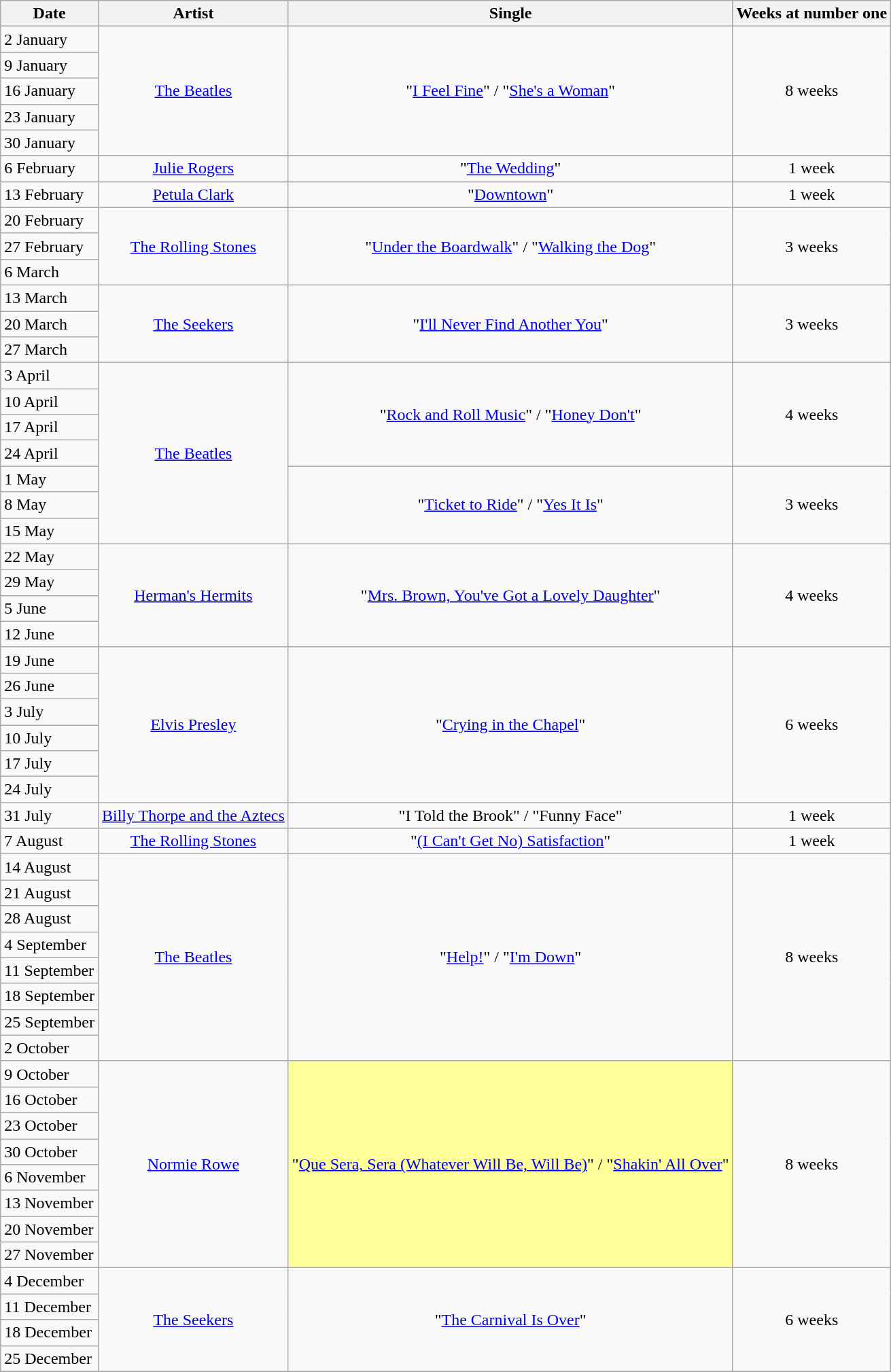<table class="wikitable">
<tr>
<th>Date</th>
<th>Artist</th>
<th>Single</th>
<th>Weeks at number one</th>
</tr>
<tr>
<td>2 January</td>
<td align="center" rowspan=5><a href='#'>The Beatles</a></td>
<td align="center" rowspan=5>"<a href='#'>I Feel Fine</a>" / "<a href='#'>She's a Woman</a>"</td>
<td align="center" rowspan=5>8 weeks</td>
</tr>
<tr>
<td>9 January</td>
</tr>
<tr>
<td>16 January</td>
</tr>
<tr>
<td>23 January</td>
</tr>
<tr>
<td>30 January</td>
</tr>
<tr>
<td>6 February</td>
<td align="center"><a href='#'>Julie Rogers</a></td>
<td align="center">"<a href='#'>The Wedding</a>"</td>
<td align="center">1 week</td>
</tr>
<tr>
<td>13 February</td>
<td align="center"><a href='#'>Petula Clark</a></td>
<td align="center">"<a href='#'>Downtown</a>"</td>
<td align="center">1 week</td>
</tr>
<tr>
<td>20 February</td>
<td align="center" rowspan=3><a href='#'>The Rolling Stones</a></td>
<td align="center" rowspan=3>"<a href='#'>Under the Boardwalk</a>" / "<a href='#'>Walking the Dog</a>"</td>
<td align="center" rowspan=3>3 weeks</td>
</tr>
<tr>
<td>27 February</td>
</tr>
<tr>
<td>6 March</td>
</tr>
<tr>
<td>13 March</td>
<td align="center" rowspan=3><a href='#'>The Seekers</a></td>
<td align="center" rowspan=3>"<a href='#'>I'll Never Find Another You</a>"</td>
<td align="center" rowspan=3>3 weeks</td>
</tr>
<tr>
<td>20 March</td>
</tr>
<tr>
<td>27 March</td>
</tr>
<tr>
<td>3 April</td>
<td align="center" rowspan=7><a href='#'>The Beatles</a></td>
<td align="center" rowspan=4>"<a href='#'>Rock and Roll Music</a>" / "<a href='#'>Honey Don't</a>"</td>
<td align="center" rowspan=4>4 weeks</td>
</tr>
<tr>
<td>10 April</td>
</tr>
<tr>
<td>17 April</td>
</tr>
<tr>
<td>24 April</td>
</tr>
<tr>
<td>1 May</td>
<td align="center" rowspan=3>"<a href='#'>Ticket to Ride</a>" / "<a href='#'>Yes It Is</a>"</td>
<td align="center" rowspan=3>3 weeks</td>
</tr>
<tr>
<td>8 May</td>
</tr>
<tr>
<td>15 May</td>
</tr>
<tr>
<td>22 May</td>
<td align="center" rowspan=4><a href='#'>Herman's Hermits</a></td>
<td align="center" rowspan=4>"<a href='#'>Mrs. Brown, You've Got a Lovely Daughter</a>"</td>
<td align="center" rowspan=4>4 weeks</td>
</tr>
<tr>
<td>29 May</td>
</tr>
<tr>
<td>5 June</td>
</tr>
<tr>
<td>12 June</td>
</tr>
<tr>
<td>19 June</td>
<td align="center" rowspan=6><a href='#'>Elvis Presley</a></td>
<td align="center" rowspan=6>"<a href='#'>Crying in the Chapel</a>"</td>
<td align="center" rowspan=6>6 weeks</td>
</tr>
<tr>
<td>26 June</td>
</tr>
<tr>
<td>3 July</td>
</tr>
<tr>
<td>10 July</td>
</tr>
<tr>
<td>17 July</td>
</tr>
<tr>
<td>24 July</td>
</tr>
<tr>
<td>31 July</td>
<td align="center"><a href='#'>Billy Thorpe and the Aztecs</a></td>
<td align="center">"I Told the Brook" / "Funny Face"</td>
<td align="center">1 week</td>
</tr>
<tr>
<td>7 August</td>
<td align="center"><a href='#'>The Rolling Stones</a></td>
<td align="center">"<a href='#'>(I Can't Get No) Satisfaction</a>"</td>
<td align="center">1 week</td>
</tr>
<tr>
<td>14 August</td>
<td align="center" rowspan=8><a href='#'>The Beatles</a></td>
<td align="center" rowspan=8>"<a href='#'>Help!</a>" / "<a href='#'>I'm Down</a>"</td>
<td align="center" rowspan=8>8 weeks</td>
</tr>
<tr>
<td>21 August</td>
</tr>
<tr>
<td>28 August</td>
</tr>
<tr>
<td>4 September</td>
</tr>
<tr>
<td>11 September</td>
</tr>
<tr>
<td>18 September</td>
</tr>
<tr>
<td>25 September</td>
</tr>
<tr>
<td>2 October</td>
</tr>
<tr>
<td>9 October</td>
<td align="center" rowspan=8><a href='#'>Normie Rowe</a></td>
<td bgcolor=#FFFF99 align="center" rowspan=8>"<a href='#'>Que Sera, Sera (Whatever Will Be, Will Be)</a>" / "<a href='#'>Shakin' All Over</a>"</td>
<td align="center" rowspan=8>8 weeks</td>
</tr>
<tr>
<td>16 October</td>
</tr>
<tr>
<td>23 October</td>
</tr>
<tr>
<td>30 October</td>
</tr>
<tr>
<td>6 November</td>
</tr>
<tr>
<td>13 November</td>
</tr>
<tr>
<td>20 November</td>
</tr>
<tr>
<td>27 November</td>
</tr>
<tr>
<td>4 December</td>
<td align="center" rowspan=4><a href='#'>The Seekers</a></td>
<td align="center" rowspan=4>"<a href='#'>The Carnival Is Over</a>"</td>
<td align="center" rowspan=4>6 weeks</td>
</tr>
<tr>
<td>11 December</td>
</tr>
<tr>
<td>18 December</td>
</tr>
<tr>
<td>25 December</td>
</tr>
<tr>
</tr>
</table>
